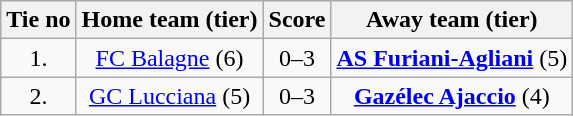<table class="wikitable" style="text-align: center">
<tr>
<th>Tie no</th>
<th>Home team (tier)</th>
<th>Score</th>
<th>Away team (tier)</th>
</tr>
<tr>
<td>1.</td>
<td><a href='#'>FC Balagne</a> (6)</td>
<td>0–3</td>
<td><strong><a href='#'>AS Furiani-Agliani</a></strong> (5)</td>
</tr>
<tr>
<td>2.</td>
<td><a href='#'>GC Lucciana</a> (5)</td>
<td>0–3</td>
<td><strong><a href='#'>Gazélec Ajaccio</a></strong> (4)</td>
</tr>
</table>
